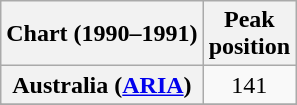<table class="wikitable sortable plainrowheaders" style="text-align:center;">
<tr>
<th>Chart (1990–1991)</th>
<th>Peak<br>position</th>
</tr>
<tr>
<th scope="row">Australia (<a href='#'>ARIA</a>)</th>
<td>141</td>
</tr>
<tr>
</tr>
<tr>
</tr>
<tr>
</tr>
</table>
